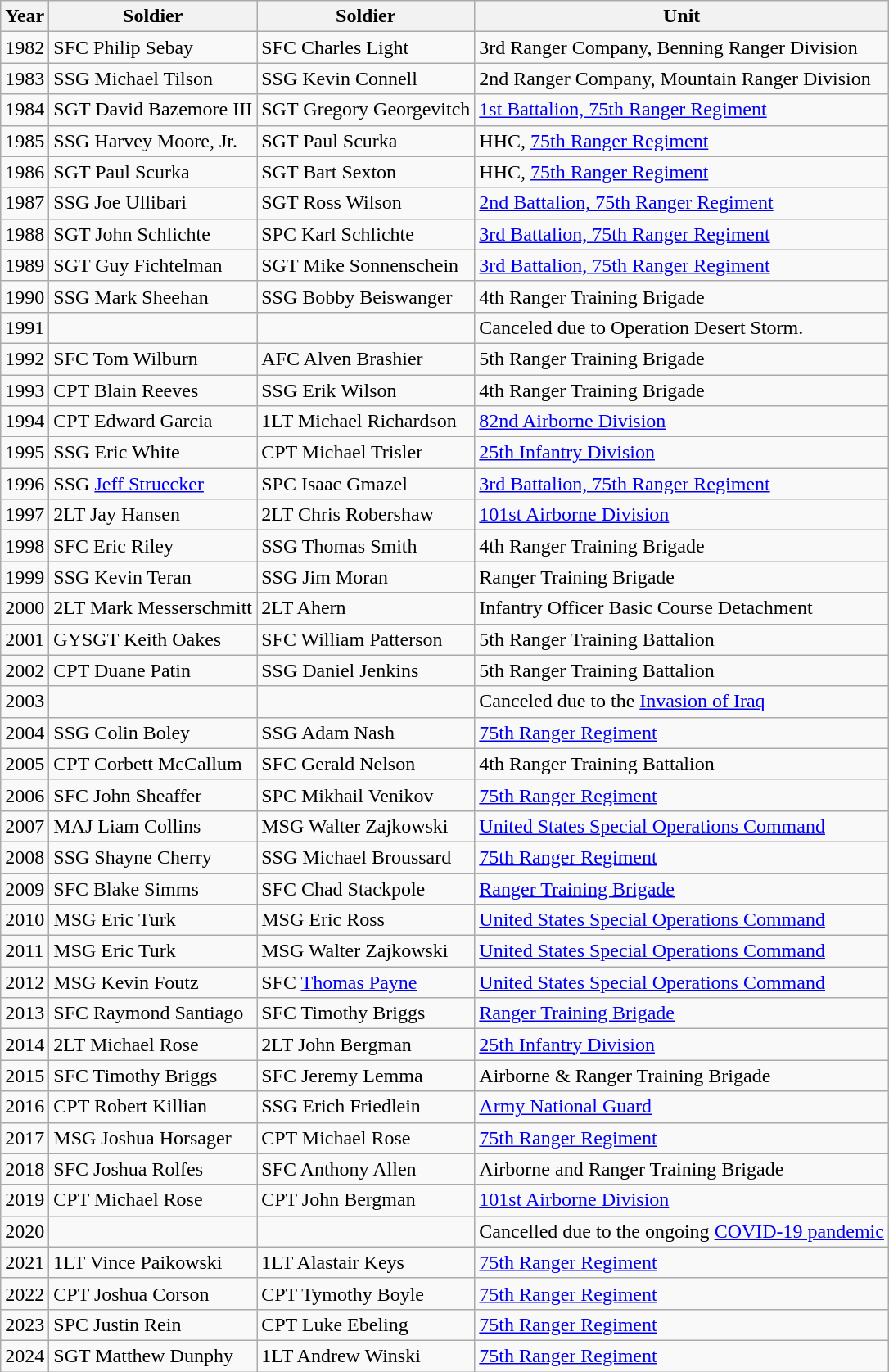<table class="wikitable">
<tr>
<th>Year</th>
<th>Soldier</th>
<th>Soldier</th>
<th>Unit</th>
</tr>
<tr>
<td>1982</td>
<td>SFC Philip Sebay</td>
<td>SFC Charles Light</td>
<td>3rd Ranger Company, Benning Ranger Division</td>
</tr>
<tr>
<td>1983</td>
<td>SSG Michael Tilson</td>
<td>SSG Kevin Connell</td>
<td>2nd Ranger Company, Mountain Ranger Division</td>
</tr>
<tr>
<td>1984</td>
<td>SGT David Bazemore III</td>
<td>SGT Gregory Georgevitch</td>
<td><a href='#'>1st Battalion, 75th Ranger Regiment</a></td>
</tr>
<tr>
<td>1985</td>
<td>SSG Harvey Moore, Jr.</td>
<td>SGT Paul Scurka</td>
<td>HHC, <a href='#'>75th Ranger Regiment</a></td>
</tr>
<tr>
<td>1986</td>
<td>SGT Paul Scurka</td>
<td>SGT Bart Sexton</td>
<td>HHC, <a href='#'>75th Ranger Regiment</a></td>
</tr>
<tr>
<td>1987</td>
<td>SSG Joe Ullibari</td>
<td>SGT Ross Wilson</td>
<td><a href='#'>2nd Battalion, 75th Ranger Regiment</a></td>
</tr>
<tr>
<td>1988</td>
<td>SGT John Schlichte</td>
<td>SPC Karl Schlichte</td>
<td><a href='#'>3rd Battalion, 75th Ranger Regiment</a></td>
</tr>
<tr>
<td>1989</td>
<td>SGT Guy Fichtelman</td>
<td>SGT Mike Sonnenschein</td>
<td><a href='#'>3rd Battalion, 75th Ranger Regiment</a></td>
</tr>
<tr>
<td>1990</td>
<td>SSG Mark Sheehan</td>
<td>SSG Bobby Beiswanger</td>
<td>4th Ranger Training Brigade</td>
</tr>
<tr>
<td>1991</td>
<td></td>
<td></td>
<td>Canceled due to Operation Desert Storm.</td>
</tr>
<tr>
<td>1992</td>
<td>SFC Tom Wilburn</td>
<td>AFC Alven Brashier</td>
<td>5th Ranger Training Brigade</td>
</tr>
<tr>
<td>1993</td>
<td>CPT Blain Reeves</td>
<td>SSG Erik Wilson</td>
<td>4th Ranger Training Brigade</td>
</tr>
<tr>
<td>1994</td>
<td>CPT Edward Garcia</td>
<td>1LT Michael Richardson</td>
<td><a href='#'>82nd Airborne Division</a></td>
</tr>
<tr>
<td>1995</td>
<td>SSG Eric White</td>
<td>CPT Michael Trisler</td>
<td><a href='#'>25th Infantry Division</a></td>
</tr>
<tr>
<td>1996</td>
<td>SSG <a href='#'>Jeff Struecker</a></td>
<td>SPC Isaac Gmazel</td>
<td><a href='#'>3rd Battalion, 75th Ranger Regiment</a></td>
</tr>
<tr>
<td>1997</td>
<td>2LT Jay Hansen</td>
<td>2LT Chris Robershaw</td>
<td><a href='#'>101st Airborne Division</a></td>
</tr>
<tr>
<td>1998</td>
<td>SFC Eric Riley</td>
<td>SSG Thomas Smith</td>
<td>4th Ranger Training Brigade</td>
</tr>
<tr>
<td>1999</td>
<td>SSG Kevin Teran</td>
<td>SSG Jim Moran</td>
<td>Ranger Training Brigade</td>
</tr>
<tr>
<td>2000</td>
<td>2LT Mark Messerschmitt</td>
<td>2LT Ahern</td>
<td>Infantry Officer Basic Course Detachment</td>
</tr>
<tr>
<td>2001</td>
<td>GYSGT Keith Oakes</td>
<td>SFC William Patterson</td>
<td>5th Ranger Training Battalion</td>
</tr>
<tr>
<td>2002</td>
<td>CPT Duane Patin</td>
<td>SSG Daniel Jenkins</td>
<td>5th Ranger Training Battalion</td>
</tr>
<tr>
<td>2003</td>
<td></td>
<td></td>
<td>Canceled due to the <a href='#'>Invasion of Iraq</a></td>
</tr>
<tr>
<td>2004</td>
<td>SSG Colin Boley</td>
<td>SSG Adam Nash</td>
<td><a href='#'>75th Ranger Regiment</a></td>
</tr>
<tr>
<td>2005</td>
<td>CPT Corbett McCallum</td>
<td>SFC Gerald Nelson</td>
<td>4th Ranger Training Battalion</td>
</tr>
<tr>
<td>2006</td>
<td>SFC John Sheaffer</td>
<td>SPC Mikhail Venikov</td>
<td><a href='#'>75th Ranger Regiment</a></td>
</tr>
<tr>
<td>2007</td>
<td>MAJ Liam Collins</td>
<td>MSG Walter Zajkowski</td>
<td><a href='#'>United States Special Operations Command</a></td>
</tr>
<tr>
<td>2008</td>
<td>SSG Shayne Cherry</td>
<td>SSG Michael Broussard</td>
<td><a href='#'>75th Ranger Regiment</a></td>
</tr>
<tr>
<td>2009</td>
<td>SFC Blake Simms</td>
<td>SFC Chad Stackpole</td>
<td><a href='#'>Ranger Training Brigade</a></td>
</tr>
<tr>
<td>2010</td>
<td>MSG Eric Turk</td>
<td>MSG Eric Ross</td>
<td><a href='#'>United States Special Operations Command</a></td>
</tr>
<tr>
<td>2011</td>
<td>MSG Eric Turk</td>
<td>MSG Walter Zajkowski</td>
<td><a href='#'>United States Special Operations Command</a></td>
</tr>
<tr>
<td>2012</td>
<td>MSG Kevin Foutz</td>
<td>SFC <a href='#'>Thomas Payne</a></td>
<td><a href='#'>United States Special Operations Command</a></td>
</tr>
<tr>
<td>2013</td>
<td>SFC Raymond Santiago</td>
<td>SFC Timothy Briggs</td>
<td><a href='#'>Ranger Training Brigade</a></td>
</tr>
<tr>
<td>2014</td>
<td>2LT Michael Rose</td>
<td>2LT John Bergman</td>
<td><a href='#'>25th Infantry Division</a></td>
</tr>
<tr>
<td>2015</td>
<td>SFC Timothy Briggs</td>
<td>SFC Jeremy Lemma</td>
<td>Airborne & Ranger Training Brigade</td>
</tr>
<tr>
<td>2016</td>
<td>CPT Robert Killian</td>
<td>SSG Erich Friedlein</td>
<td><a href='#'>Army National Guard</a></td>
</tr>
<tr>
<td>2017</td>
<td>MSG Joshua Horsager</td>
<td>CPT Michael Rose</td>
<td><a href='#'>75th Ranger Regiment</a></td>
</tr>
<tr>
<td>2018</td>
<td>SFC Joshua Rolfes</td>
<td>SFC Anthony Allen</td>
<td>Airborne and Ranger Training Brigade</td>
</tr>
<tr>
<td>2019</td>
<td>CPT Michael Rose</td>
<td>CPT John Bergman</td>
<td><a href='#'>101st Airborne Division</a></td>
</tr>
<tr>
<td>2020</td>
<td></td>
<td></td>
<td>Cancelled due to the ongoing <a href='#'>COVID-19 pandemic</a></td>
</tr>
<tr>
<td>2021</td>
<td>1LT Vince Paikowski</td>
<td>1LT Alastair Keys</td>
<td><a href='#'>75th Ranger Regiment</a></td>
</tr>
<tr>
<td>2022</td>
<td>CPT Joshua Corson</td>
<td>CPT Tymothy Boyle</td>
<td><a href='#'>75th Ranger Regiment</a></td>
</tr>
<tr>
<td>2023</td>
<td>SPC Justin Rein</td>
<td>CPT Luke Ebeling</td>
<td><a href='#'>75th Ranger Regiment</a></td>
</tr>
<tr>
<td>2024</td>
<td>SGT Matthew Dunphy</td>
<td>1LT Andrew Winski</td>
<td><a href='#'>75th Ranger Regiment</a></td>
</tr>
</table>
